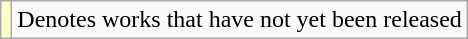<table class="wikitable">
<tr>
<td style="background:#FFFFCC;"></td>
<td>Denotes works that have not yet been released</td>
</tr>
</table>
